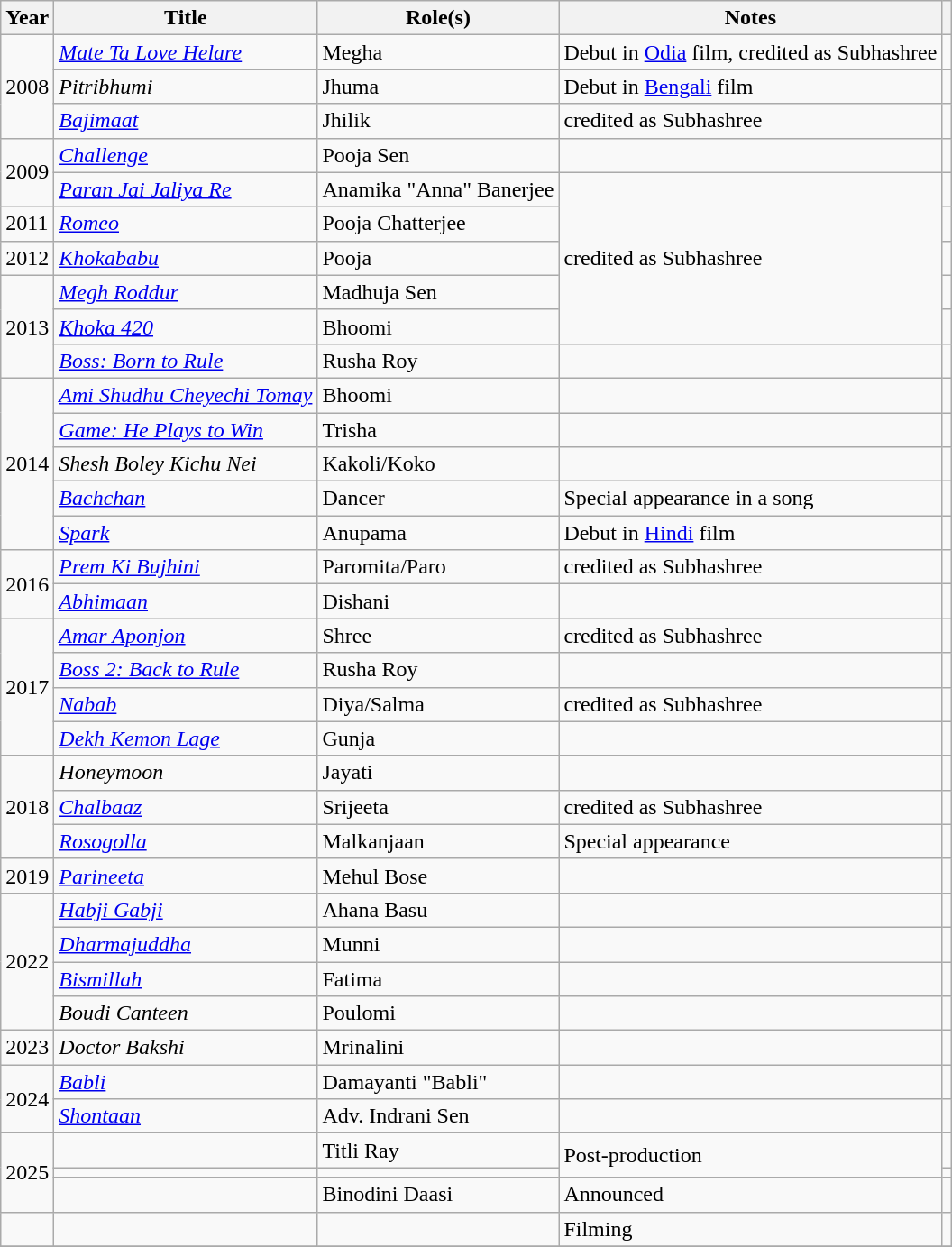<table class="wikitable sortable">
<tr>
<th scope="col">Year</th>
<th scope="col">Title</th>
<th scope="col">Role(s)</th>
<th scope="col">Notes</th>
<th class="unsortable" scope="col"></th>
</tr>
<tr>
<td rowspan="3">2008</td>
<td><em><a href='#'>Mate Ta Love Helare</a></em></td>
<td>Megha</td>
<td>Debut in <a href='#'>Odia</a> film, credited as Subhashree</td>
<td></td>
</tr>
<tr>
<td><em>Pitribhumi</em></td>
<td>Jhuma</td>
<td>Debut in <a href='#'>Bengali</a> film</td>
<td></td>
</tr>
<tr>
<td><em><a href='#'>Bajimaat</a></em></td>
<td>Jhilik</td>
<td>credited as Subhashree</td>
<td></td>
</tr>
<tr>
<td rowspan="2">2009</td>
<td><em><a href='#'>Challenge</a></em></td>
<td>Pooja Sen</td>
<td></td>
<td></td>
</tr>
<tr>
<td><em><a href='#'>Paran Jai Jaliya Re</a></em></td>
<td>Anamika "Anna" Banerjee</td>
<td rowspan=5>credited as Subhashree</td>
<td></td>
</tr>
<tr>
<td>2011</td>
<td><em><a href='#'>Romeo</a></em></td>
<td>Pooja Chatterjee</td>
<td></td>
</tr>
<tr>
<td>2012</td>
<td><em><a href='#'>Khokababu</a></em></td>
<td>Pooja</td>
<td></td>
</tr>
<tr>
<td rowspan="3">2013</td>
<td><em><a href='#'>Megh Roddur</a></em></td>
<td>Madhuja Sen</td>
<td></td>
</tr>
<tr>
<td><em><a href='#'>Khoka 420</a></em></td>
<td>Bhoomi</td>
<td></td>
</tr>
<tr>
<td><em><a href='#'>Boss: Born to Rule</a></em></td>
<td>Rusha Roy</td>
<td></td>
<td></td>
</tr>
<tr>
<td rowspan="5">2014</td>
<td><em><a href='#'>Ami Shudhu Cheyechi Tomay</a></em></td>
<td>Bhoomi</td>
<td></td>
<td></td>
</tr>
<tr>
<td><em><a href='#'>Game: He Plays to Win</a></em></td>
<td>Trisha</td>
<td></td>
<td></td>
</tr>
<tr>
<td><em>Shesh Boley Kichu Nei</em></td>
<td>Kakoli/Koko</td>
<td></td>
<td></td>
</tr>
<tr>
<td><em><a href='#'>Bachchan</a></em></td>
<td>Dancer</td>
<td>Special appearance in a song</td>
<td></td>
</tr>
<tr>
<td><em><a href='#'>Spark</a></em></td>
<td>Anupama</td>
<td>Debut in <a href='#'>Hindi</a> film</td>
<td></td>
</tr>
<tr>
<td rowspan="2">2016</td>
<td><em><a href='#'>Prem Ki Bujhini</a></em></td>
<td>Paromita/Paro</td>
<td>credited as Subhashree</td>
<td></td>
</tr>
<tr>
<td><em><a href='#'>Abhimaan</a></em></td>
<td>Dishani</td>
<td></td>
<td style="text-align: center;"></td>
</tr>
<tr>
<td rowspan="4">2017</td>
<td><em><a href='#'>Amar Aponjon</a></em></td>
<td>Shree</td>
<td>credited as Subhashree</td>
<td></td>
</tr>
<tr>
<td><em><a href='#'>Boss 2: Back to Rule</a></em></td>
<td>Rusha Roy</td>
<td></td>
<td style="text-align: center;"></td>
</tr>
<tr>
<td><em><a href='#'>Nabab</a> </em></td>
<td>Diya/Salma</td>
<td>credited as Subhashree</td>
<td></td>
</tr>
<tr>
<td><em><a href='#'>Dekh Kemon Lage</a></em></td>
<td>Gunja</td>
<td></td>
<td></td>
</tr>
<tr>
<td rowspan="3">2018</td>
<td><em>Honeymoon</em></td>
<td>Jayati</td>
<td></td>
<td></td>
</tr>
<tr>
<td><em><a href='#'>Chalbaaz</a> </em></td>
<td>Srijeeta</td>
<td>credited as Subhashree</td>
<td></td>
</tr>
<tr>
<td><em><a href='#'>Rosogolla</a></em></td>
<td>Malkanjaan</td>
<td>Special appearance</td>
<td></td>
</tr>
<tr>
<td rowspan="1">2019</td>
<td><em><a href='#'>Parineeta</a></em></td>
<td>Mehul Bose</td>
<td></td>
<td style="text-align: center;"></td>
</tr>
<tr>
<td rowspan="4">2022</td>
<td><em><a href='#'>Habji Gabji</a></em></td>
<td>Ahana Basu</td>
<td></td>
<td style="text-align: center;"></td>
</tr>
<tr>
<td><em><a href='#'>Dharmajuddha</a></em></td>
<td>Munni</td>
<td></td>
<td style="text-align: center;"></td>
</tr>
<tr>
<td><em><a href='#'>Bismillah</a></em></td>
<td>Fatima</td>
<td></td>
<td style="text-align: center;"></td>
</tr>
<tr>
<td><em>Boudi Canteen</em></td>
<td>Poulomi</td>
<td></td>
<td style="text-align: center;"></td>
</tr>
<tr>
<td>2023</td>
<td><em>Doctor Bakshi</em></td>
<td>Mrinalini</td>
<td></td>
<td style="text-align: center;"></td>
</tr>
<tr>
<td rowspan="2">2024</td>
<td><em><a href='#'>Babli</a></em></td>
<td>Damayanti "Babli"</td>
<td></td>
<td style="text-align: center;"></td>
</tr>
<tr>
<td><em><a href='#'>Shontaan</a></em></td>
<td>Adv. Indrani Sen</td>
<td></td>
<td style="text-align: center;"></td>
</tr>
<tr>
<td rowspan="3">2025</td>
<td></td>
<td>Titli Ray</td>
<td rowspan="2">Post-production</td>
<td></td>
</tr>
<tr>
<td></td>
<td></td>
<td></td>
</tr>
<tr>
<td></td>
<td>Binodini Daasi</td>
<td>Announced</td>
<td></td>
</tr>
<tr>
<td></td>
<td></td>
<td></td>
<td>Filming</td>
<td></td>
</tr>
<tr>
</tr>
</table>
